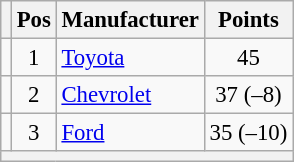<table class="wikitable" style="font-size: 95%;">
<tr>
<th></th>
<th>Pos</th>
<th>Manufacturer</th>
<th>Points</th>
</tr>
<tr>
<td align="left"></td>
<td style="text-align:center;">1</td>
<td><a href='#'>Toyota</a></td>
<td style="text-align:center;">45</td>
</tr>
<tr>
<td align="left"></td>
<td style="text-align:center;">2</td>
<td><a href='#'>Chevrolet</a></td>
<td style="text-align:center;">37 (–8)</td>
</tr>
<tr>
<td align="left"></td>
<td style="text-align:center;">3</td>
<td><a href='#'>Ford</a></td>
<td style="text-align:center;">35 (–10)</td>
</tr>
<tr>
<th colspan="8"></th>
</tr>
</table>
